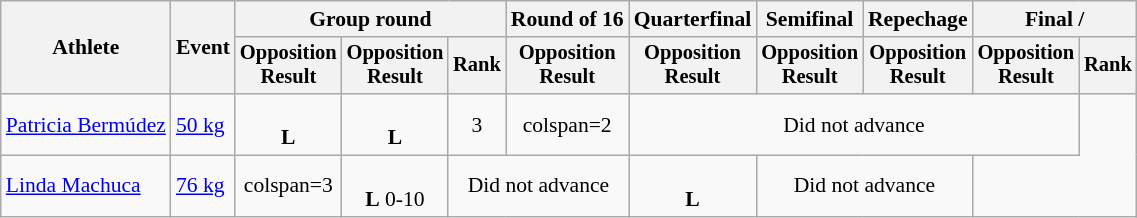<table class=wikitable style=font-size:90%;text-align:center>
<tr>
<th rowspan=2>Athlete</th>
<th rowspan=2>Event</th>
<th colspan=3>Group round</th>
<th>Round of 16</th>
<th>Quarterfinal</th>
<th>Semifinal</th>
<th>Repechage</th>
<th colspan=2>Final / </th>
</tr>
<tr style=font-size:95%>
<th>Opposition<br>Result</th>
<th>Opposition<br>Result</th>
<th>Rank</th>
<th>Opposition<br>Result</th>
<th>Opposition<br>Result</th>
<th>Opposition<br>Result</th>
<th>Opposition<br>Result</th>
<th>Opposition<br>Result</th>
<th>Rank</th>
</tr>
<tr>
<td align=left><a href='#'>Patricia Bermúdez</a></td>
<td align=left><a href='#'>50 kg</a></td>
<td><br><strong>L</strong> </td>
<td><br><strong>L</strong> </td>
<td>3</td>
<td>colspan=2 </td>
<td colspan=4>Did not advance</td>
</tr>
<tr>
<td align=left><a href='#'>Linda Machuca</a></td>
<td align=left><a href='#'>76 kg</a></td>
<td>colspan=3 </td>
<td><br><strong>L</strong> 0-10</td>
<td colspan=2>Did not advance</td>
<td><br><strong>L</strong> </td>
<td colspan=2>Did not advance</td>
</tr>
</table>
